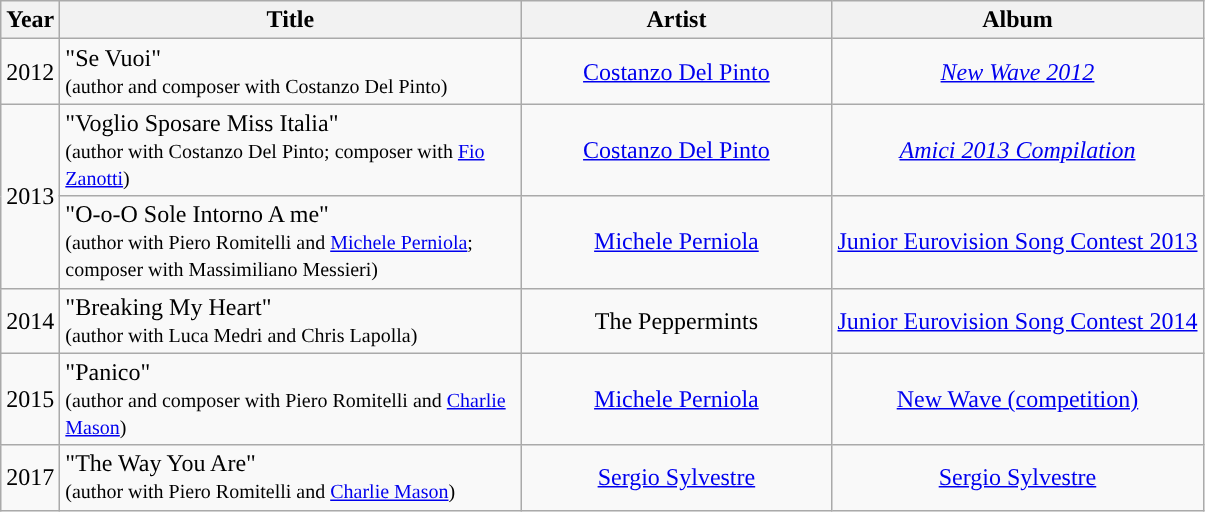<table class="wikitable">
<tr>
<th width="25">Year</th>
<th width="300">Title</th>
<th width="200">Artist</th>
<th>Album</th>
</tr>
<tr>
<td>2012</td>
<td>"Se Vuoi"<br><small>(author and composer with Costanzo Del Pinto)</small></td>
<td align="center"><a href='#'>Costanzo Del Pinto</a></td>
<td align="center"><em><a href='#'>New Wave 2012</a></em></td>
</tr>
<tr>
<td rowspan="2">2013</td>
<td>"Voglio Sposare Miss Italia"<br><small>(author with Costanzo Del Pinto; composer with <a href='#'>Fio Zanotti</a>)</small></td>
<td align="center"><a href='#'>Costanzo Del Pinto</a></td>
<td align="center"><em><a href='#'>Amici 2013 Compilation</a></em></td>
</tr>
<tr>
<td>"O-o-O Sole Intorno A me"<br><small>(author with Piero Romitelli and <a href='#'>Michele Perniola</a>; composer with Massimiliano Messieri)</small></td>
<td align="center"><a href='#'>Michele Perniola</a></td>
<td align="center"><a href='#'>Junior Eurovision Song Contest 2013</a></td>
</tr>
<tr>
<td rowspan="1">2014</td>
<td>"Breaking My Heart"<br><small>(author with Luca Medri and Chris Lapolla)</small></td>
<td align="center">The Peppermints</td>
<td align="center"><a href='#'>Junior Eurovision Song Contest 2014</a></td>
</tr>
<tr>
<td rowspan="1">2015</td>
<td>"Panico"<br><small>(author and composer with Piero Romitelli and <a href='#'>Charlie Mason</a>)</small></td>
<td align="center"><a href='#'>Michele Perniola</a></td>
<td align="center"><a href='#'>New Wave (competition)</a></td>
</tr>
<tr>
<td rowspan="1">2017</td>
<td>"The Way You Are"<br><small>(author with Piero Romitelli and <a href='#'>Charlie Mason</a>)</small></td>
<td align="center"><a href='#'>Sergio Sylvestre</a></td>
<td align="center"><a href='#'>Sergio Sylvestre</a></td>
</tr>
</table>
